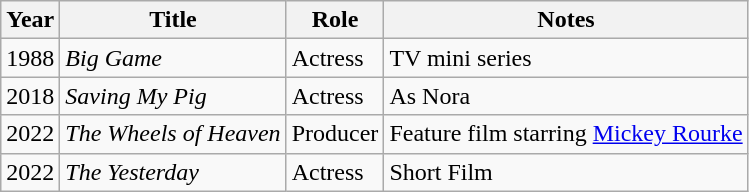<table class="wikitable">
<tr>
<th>Year</th>
<th>Title</th>
<th>Role</th>
<th>Notes</th>
</tr>
<tr>
<td>1988</td>
<td><em>Big Game</em></td>
<td>Actress</td>
<td>TV mini series</td>
</tr>
<tr>
<td>2018</td>
<td><em>Saving My Pig</em></td>
<td>Actress</td>
<td>As Nora</td>
</tr>
<tr>
<td>2022</td>
<td><em>The Wheels of Heaven</em></td>
<td>Producer</td>
<td>Feature film starring <a href='#'>Mickey Rourke</a></td>
</tr>
<tr>
<td>2022</td>
<td><em>The Yesterday</em></td>
<td>Actress</td>
<td>Short Film</td>
</tr>
</table>
